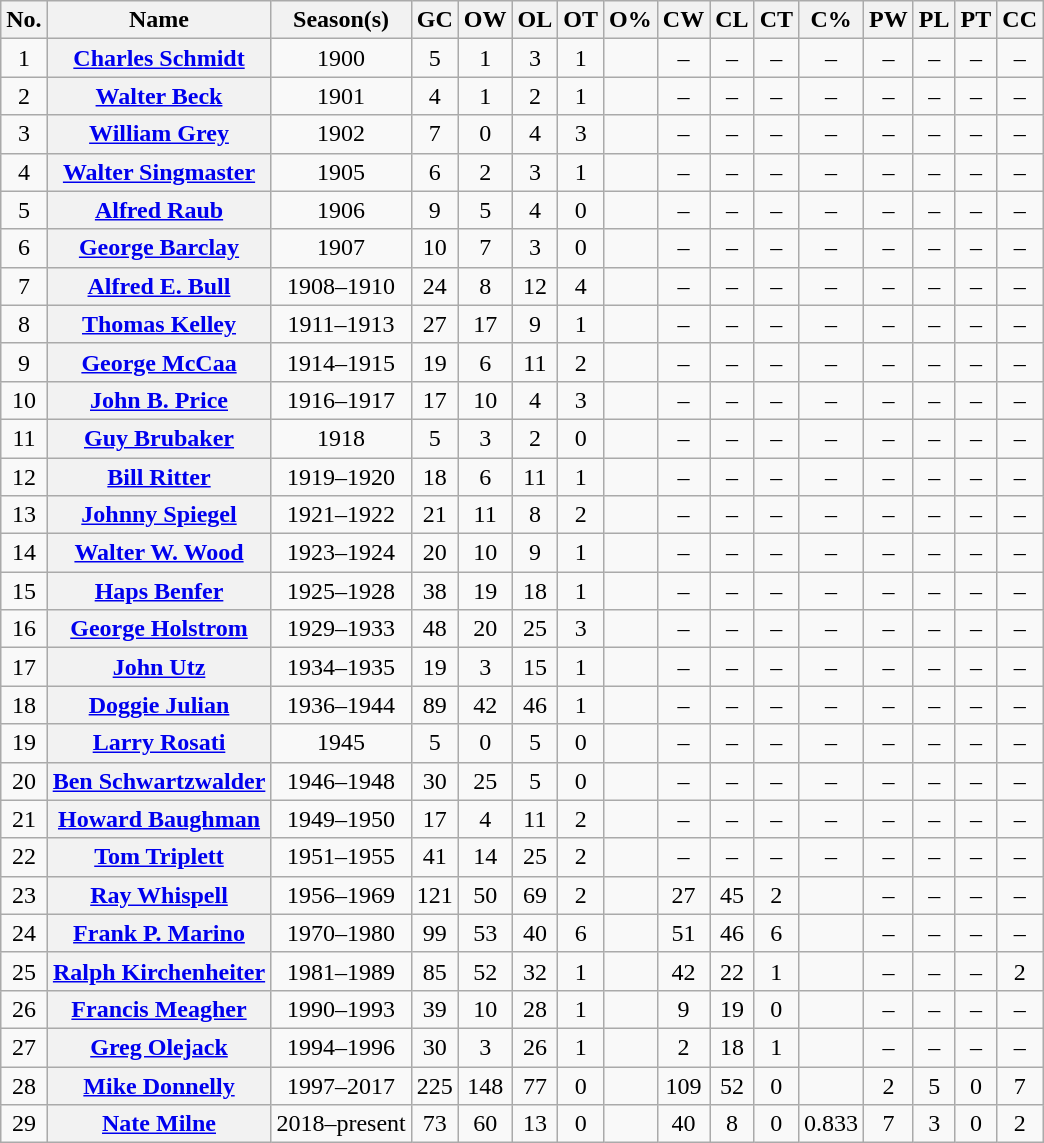<table class="wikitable sortable plainrowheaders" style="text-align:center">
<tr>
<th scope="col" class="unsortable">No.</th>
<th scope="col">Name</th>
<th scope="col">Season(s)</th>
<th scope="col">GC</th>
<th scope="col">OW</th>
<th scope="col">OL</th>
<th scope="col">OT</th>
<th scope="col">O%</th>
<th scope="col">CW</th>
<th scope="col">CL</th>
<th scope="col">CT</th>
<th scope="col">C%</th>
<th scope="col">PW</th>
<th scope="col">PL</th>
<th scope="col">PT</th>
<th scope="col">CC</th>
</tr>
<tr>
<td>1</td>
<th scope="row"><a href='#'>Charles Schmidt</a></th>
<td>1900</td>
<td>5</td>
<td>1</td>
<td>3</td>
<td>1</td>
<td></td>
<td>–</td>
<td>–</td>
<td>–</td>
<td>–</td>
<td>–</td>
<td>–</td>
<td>–</td>
<td>–</td>
</tr>
<tr>
<td>2</td>
<th scope="row"><a href='#'>Walter Beck</a></th>
<td>1901</td>
<td>4</td>
<td>1</td>
<td>2</td>
<td>1</td>
<td></td>
<td>–</td>
<td>–</td>
<td>–</td>
<td>–</td>
<td>–</td>
<td>–</td>
<td>–</td>
<td>–</td>
</tr>
<tr>
<td>3</td>
<th scope="row"><a href='#'>William Grey</a></th>
<td>1902</td>
<td>7</td>
<td>0</td>
<td>4</td>
<td>3</td>
<td></td>
<td>–</td>
<td>–</td>
<td>–</td>
<td>–</td>
<td>–</td>
<td>–</td>
<td>–</td>
<td>–</td>
</tr>
<tr>
<td>4</td>
<th scope="row"><a href='#'>Walter Singmaster</a></th>
<td>1905</td>
<td>6</td>
<td>2</td>
<td>3</td>
<td>1</td>
<td></td>
<td>–</td>
<td>–</td>
<td>–</td>
<td>–</td>
<td>–</td>
<td>–</td>
<td>–</td>
<td>–</td>
</tr>
<tr>
<td>5</td>
<th scope="row"><a href='#'>Alfred Raub</a></th>
<td>1906</td>
<td>9</td>
<td>5</td>
<td>4</td>
<td>0</td>
<td></td>
<td>–</td>
<td>–</td>
<td>–</td>
<td>–</td>
<td>–</td>
<td>–</td>
<td>–</td>
<td>–</td>
</tr>
<tr>
<td>6</td>
<th scope="row"><a href='#'>George Barclay</a></th>
<td>1907</td>
<td>10</td>
<td>7</td>
<td>3</td>
<td>0</td>
<td></td>
<td>–</td>
<td>–</td>
<td>–</td>
<td>–</td>
<td>–</td>
<td>–</td>
<td>–</td>
<td>–</td>
</tr>
<tr>
<td>7</td>
<th scope="row"><a href='#'>Alfred E. Bull</a></th>
<td>1908–1910</td>
<td>24</td>
<td>8</td>
<td>12</td>
<td>4</td>
<td></td>
<td>–</td>
<td>–</td>
<td>–</td>
<td>–</td>
<td>–</td>
<td>–</td>
<td>–</td>
<td>–</td>
</tr>
<tr>
<td>8</td>
<th scope="row"><a href='#'>Thomas Kelley</a></th>
<td>1911–1913</td>
<td>27</td>
<td>17</td>
<td>9</td>
<td>1</td>
<td></td>
<td>–</td>
<td>–</td>
<td>–</td>
<td>–</td>
<td>–</td>
<td>–</td>
<td>–</td>
<td>–</td>
</tr>
<tr>
<td>9</td>
<th scope="row"><a href='#'>George McCaa</a></th>
<td>1914–1915</td>
<td>19</td>
<td>6</td>
<td>11</td>
<td>2</td>
<td></td>
<td>–</td>
<td>–</td>
<td>–</td>
<td>–</td>
<td>–</td>
<td>–</td>
<td>–</td>
<td>–</td>
</tr>
<tr>
<td>10</td>
<th scope="row"><a href='#'>John B. Price</a></th>
<td>1916–1917</td>
<td>17</td>
<td>10</td>
<td>4</td>
<td>3</td>
<td></td>
<td>–</td>
<td>–</td>
<td>–</td>
<td>–</td>
<td>–</td>
<td>–</td>
<td>–</td>
<td>–</td>
</tr>
<tr>
<td>11</td>
<th scope="row"><a href='#'>Guy Brubaker</a></th>
<td>1918</td>
<td>5</td>
<td>3</td>
<td>2</td>
<td>0</td>
<td></td>
<td>–</td>
<td>–</td>
<td>–</td>
<td>–</td>
<td>–</td>
<td>–</td>
<td>–</td>
<td>–</td>
</tr>
<tr>
<td>12</td>
<th scope="row"><a href='#'>Bill Ritter</a></th>
<td>1919–1920</td>
<td>18</td>
<td>6</td>
<td>11</td>
<td>1</td>
<td></td>
<td>–</td>
<td>–</td>
<td>–</td>
<td>–</td>
<td>–</td>
<td>–</td>
<td>–</td>
<td>–</td>
</tr>
<tr>
<td>13</td>
<th scope="row"><a href='#'>Johnny Spiegel</a></th>
<td>1921–1922</td>
<td>21</td>
<td>11</td>
<td>8</td>
<td>2</td>
<td></td>
<td>–</td>
<td>–</td>
<td>–</td>
<td>–</td>
<td>–</td>
<td>–</td>
<td>–</td>
<td>–</td>
</tr>
<tr>
<td>14</td>
<th scope="row"><a href='#'>Walter W. Wood</a></th>
<td>1923–1924</td>
<td>20</td>
<td>10</td>
<td>9</td>
<td>1</td>
<td></td>
<td>–</td>
<td>–</td>
<td>–</td>
<td>–</td>
<td>–</td>
<td>–</td>
<td>–</td>
<td>–</td>
</tr>
<tr>
<td>15</td>
<th scope="row"><a href='#'>Haps Benfer</a></th>
<td>1925–1928</td>
<td>38</td>
<td>19</td>
<td>18</td>
<td>1</td>
<td></td>
<td>–</td>
<td>–</td>
<td>–</td>
<td>–</td>
<td>–</td>
<td>–</td>
<td>–</td>
<td>–</td>
</tr>
<tr>
<td>16</td>
<th scope="row"><a href='#'>George Holstrom</a></th>
<td>1929–1933</td>
<td>48</td>
<td>20</td>
<td>25</td>
<td>3</td>
<td></td>
<td>–</td>
<td>–</td>
<td>–</td>
<td>–</td>
<td>–</td>
<td>–</td>
<td>–</td>
<td>–</td>
</tr>
<tr>
<td>17</td>
<th scope="row"><a href='#'>John Utz</a></th>
<td>1934–1935</td>
<td>19</td>
<td>3</td>
<td>15</td>
<td>1</td>
<td></td>
<td>–</td>
<td>–</td>
<td>–</td>
<td>–</td>
<td>–</td>
<td>–</td>
<td>–</td>
<td>–</td>
</tr>
<tr>
<td>18</td>
<th scope="row"><a href='#'>Doggie Julian</a></th>
<td>1936–1944</td>
<td>89</td>
<td>42</td>
<td>46</td>
<td>1</td>
<td></td>
<td>–</td>
<td>–</td>
<td>–</td>
<td>–</td>
<td>–</td>
<td>–</td>
<td>–</td>
<td>–</td>
</tr>
<tr>
<td>19</td>
<th scope="row"><a href='#'>Larry Rosati</a></th>
<td>1945</td>
<td>5</td>
<td>0</td>
<td>5</td>
<td>0</td>
<td></td>
<td>–</td>
<td>–</td>
<td>–</td>
<td>–</td>
<td>–</td>
<td>–</td>
<td>–</td>
<td>–</td>
</tr>
<tr>
<td>20</td>
<th scope="row"><a href='#'>Ben Schwartzwalder</a></th>
<td>1946–1948</td>
<td>30</td>
<td>25</td>
<td>5</td>
<td>0</td>
<td></td>
<td>–</td>
<td>–</td>
<td>–</td>
<td>–</td>
<td>–</td>
<td>–</td>
<td>–</td>
<td>–</td>
</tr>
<tr>
<td>21</td>
<th scope="row"><a href='#'>Howard Baughman</a></th>
<td>1949–1950</td>
<td>17</td>
<td>4</td>
<td>11</td>
<td>2</td>
<td></td>
<td>–</td>
<td>–</td>
<td>–</td>
<td>–</td>
<td>–</td>
<td>–</td>
<td>–</td>
<td>–</td>
</tr>
<tr>
<td>22</td>
<th scope="row"><a href='#'>Tom Triplett</a></th>
<td>1951–1955</td>
<td>41</td>
<td>14</td>
<td>25</td>
<td>2</td>
<td></td>
<td>–</td>
<td>–</td>
<td>–</td>
<td>–</td>
<td>–</td>
<td>–</td>
<td>–</td>
<td>–</td>
</tr>
<tr>
<td>23</td>
<th scope="row"><a href='#'>Ray Whispell</a></th>
<td>1956–1969</td>
<td>121</td>
<td>50</td>
<td>69</td>
<td>2</td>
<td></td>
<td>27</td>
<td>45</td>
<td>2</td>
<td></td>
<td>–</td>
<td>–</td>
<td>–</td>
<td>–</td>
</tr>
<tr>
<td>24</td>
<th scope="row"><a href='#'>Frank P. Marino</a></th>
<td>1970–1980</td>
<td>99</td>
<td>53</td>
<td>40</td>
<td>6</td>
<td></td>
<td>51</td>
<td>46</td>
<td>6</td>
<td></td>
<td>–</td>
<td>–</td>
<td>–</td>
<td>–</td>
</tr>
<tr>
<td>25</td>
<th scope="row"><a href='#'>Ralph Kirchenheiter</a></th>
<td>1981–1989</td>
<td>85</td>
<td>52</td>
<td>32</td>
<td>1</td>
<td></td>
<td>42</td>
<td>22</td>
<td>1</td>
<td></td>
<td>–</td>
<td>–</td>
<td>–</td>
<td>2</td>
</tr>
<tr>
<td>26</td>
<th scope="row"><a href='#'>Francis Meagher</a></th>
<td>1990–1993</td>
<td>39</td>
<td>10</td>
<td>28</td>
<td>1</td>
<td></td>
<td>9</td>
<td>19</td>
<td>0</td>
<td></td>
<td>–</td>
<td>–</td>
<td>–</td>
<td>–</td>
</tr>
<tr>
<td>27</td>
<th scope="row"><a href='#'>Greg Olejack</a></th>
<td>1994–1996</td>
<td>30</td>
<td>3</td>
<td>26</td>
<td>1</td>
<td></td>
<td>2</td>
<td>18</td>
<td>1</td>
<td></td>
<td>–</td>
<td>–</td>
<td>–</td>
<td>–</td>
</tr>
<tr>
<td>28</td>
<th scope="row"><a href='#'>Mike Donnelly</a></th>
<td>1997–2017</td>
<td>225</td>
<td>148</td>
<td>77</td>
<td>0</td>
<td></td>
<td>109</td>
<td>52</td>
<td>0</td>
<td></td>
<td>2</td>
<td>5</td>
<td>0</td>
<td>7</td>
</tr>
<tr>
<td>29</td>
<th scope="row"><a href='#'>Nate Milne</a></th>
<td>2018–present</td>
<td>73</td>
<td>60</td>
<td>13</td>
<td>0</td>
<td></td>
<td>40</td>
<td>8</td>
<td>0</td>
<td>0.833</td>
<td>7</td>
<td>3</td>
<td>0</td>
<td>2</td>
</tr>
</table>
